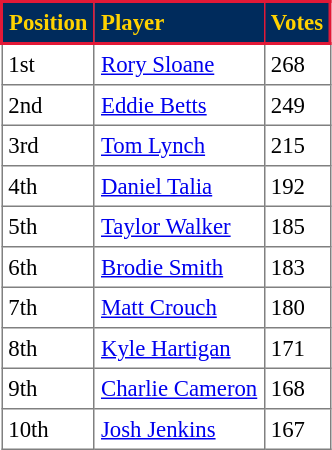<table border="1" cellpadding="4" cellspacing="0" style="text-align:left; font-size:95%; border-collapse:collapse;">
<tr style="background:#002B5C; color: #FFD200; border: solid #E21937 2px;">
<th>Position</th>
<th>Player</th>
<th>Votes</th>
</tr>
<tr>
<td>1st</td>
<td><a href='#'>Rory Sloane</a></td>
<td>268</td>
</tr>
<tr>
<td>2nd</td>
<td><a href='#'>Eddie Betts</a></td>
<td>249</td>
</tr>
<tr>
<td>3rd</td>
<td><a href='#'>Tom Lynch</a></td>
<td>215</td>
</tr>
<tr>
<td>4th</td>
<td><a href='#'>Daniel Talia</a></td>
<td>192</td>
</tr>
<tr>
<td>5th</td>
<td><a href='#'>Taylor Walker</a></td>
<td>185</td>
</tr>
<tr>
<td>6th</td>
<td><a href='#'>Brodie Smith</a></td>
<td>183</td>
</tr>
<tr>
<td>7th</td>
<td><a href='#'>Matt Crouch</a></td>
<td>180</td>
</tr>
<tr>
<td>8th</td>
<td><a href='#'>Kyle Hartigan</a></td>
<td>171</td>
</tr>
<tr>
<td>9th</td>
<td><a href='#'>Charlie Cameron</a></td>
<td>168</td>
</tr>
<tr>
<td>10th</td>
<td><a href='#'>Josh Jenkins</a></td>
<td>167</td>
</tr>
</table>
